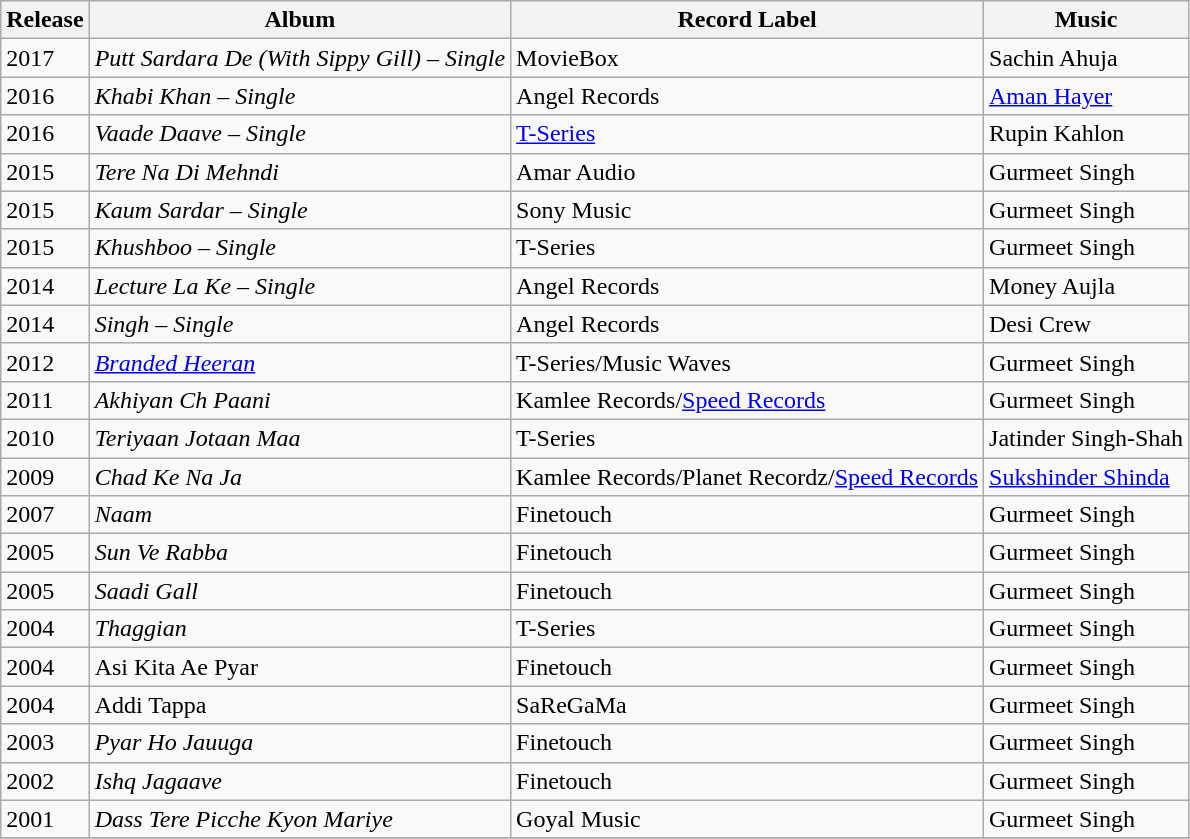<table class="wikitable sortable">
<tr>
<th>Release</th>
<th>Album</th>
<th>Record Label</th>
<th>Music</th>
</tr>
<tr>
<td>2017</td>
<td><em>Putt Sardara De (With Sippy Gill) – Single</em></td>
<td>MovieBox</td>
<td>Sachin Ahuja</td>
</tr>
<tr>
<td>2016</td>
<td><em>Khabi Khan – Single</em></td>
<td>Angel Records</td>
<td><a href='#'>Aman Hayer</a></td>
</tr>
<tr>
<td>2016</td>
<td><em>Vaade Daave – Single</em></td>
<td><a href='#'>T-Series</a></td>
<td>Rupin Kahlon</td>
</tr>
<tr>
<td>2015</td>
<td><em>Tere Na Di Mehndi</em></td>
<td>Amar Audio</td>
<td>Gurmeet Singh</td>
</tr>
<tr>
<td>2015</td>
<td><em>Kaum Sardar – Single</em></td>
<td>Sony Music</td>
<td>Gurmeet Singh</td>
</tr>
<tr>
<td>2015</td>
<td><em>Khushboo – Single</em></td>
<td>T-Series</td>
<td>Gurmeet Singh</td>
</tr>
<tr>
<td>2014</td>
<td><em>Lecture La Ke – Single</em></td>
<td>Angel Records</td>
<td>Money Aujla</td>
</tr>
<tr>
<td>2014</td>
<td><em>Singh – Single</em></td>
<td>Angel Records</td>
<td>Desi Crew</td>
</tr>
<tr>
<td>2012</td>
<td><em><a href='#'>Branded Heeran</a></em></td>
<td>T-Series/Music Waves</td>
<td>Gurmeet Singh</td>
</tr>
<tr>
<td>2011</td>
<td><em>Akhiyan Ch Paani</em></td>
<td>Kamlee Records/<a href='#'>Speed Records</a></td>
<td>Gurmeet Singh</td>
</tr>
<tr>
<td>2010</td>
<td><em>Teriyaan Jotaan Maa</em></td>
<td>T-Series</td>
<td>Jatinder Singh-Shah</td>
</tr>
<tr>
<td>2009</td>
<td><em>Chad Ke Na Ja</em></td>
<td>Kamlee Records/Planet Recordz/<a href='#'>Speed Records</a></td>
<td><a href='#'>Sukshinder Shinda</a></td>
</tr>
<tr>
<td>2007</td>
<td><em>Naam</em></td>
<td>Finetouch</td>
<td>Gurmeet Singh</td>
</tr>
<tr>
<td>2005</td>
<td><em>Sun Ve Rabba</em></td>
<td>Finetouch</td>
<td>Gurmeet Singh</td>
</tr>
<tr>
<td>2005</td>
<td><em>Saadi Gall</em></td>
<td>Finetouch</td>
<td>Gurmeet Singh</td>
</tr>
<tr>
<td>2004</td>
<td><em>Thaggian</em></td>
<td>T-Series</td>
<td>Gurmeet Singh</td>
</tr>
<tr>
<td>2004</td>
<td>Asi Kita Ae Pyar</td>
<td>Finetouch</td>
<td>Gurmeet Singh</td>
</tr>
<tr>
<td>2004</td>
<td>Addi Tappa</td>
<td>SaReGaMa</td>
<td>Gurmeet Singh</td>
</tr>
<tr>
<td>2003</td>
<td><em>Pyar Ho Jauuga</em></td>
<td>Finetouch</td>
<td>Gurmeet Singh</td>
</tr>
<tr>
<td>2002</td>
<td><em>Ishq Jagaave</em></td>
<td>Finetouch</td>
<td>Gurmeet Singh</td>
</tr>
<tr>
<td>2001</td>
<td><em>Dass Tere Picche Kyon Mariye</em></td>
<td>Goyal Music</td>
<td>Gurmeet Singh</td>
</tr>
<tr>
</tr>
</table>
